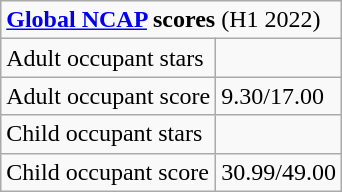<table class="wikitable floatright">
<tr>
<td colspan="2"><strong><a href='#'>Global NCAP</a> scores</strong> (H1 2022)</td>
</tr>
<tr>
<td>Adult occupant stars</td>
<td></td>
</tr>
<tr>
<td>Adult occupant score</td>
<td>9.30/17.00</td>
</tr>
<tr>
<td>Child occupant stars</td>
<td></td>
</tr>
<tr>
<td>Child occupant score</td>
<td>30.99/49.00</td>
</tr>
</table>
